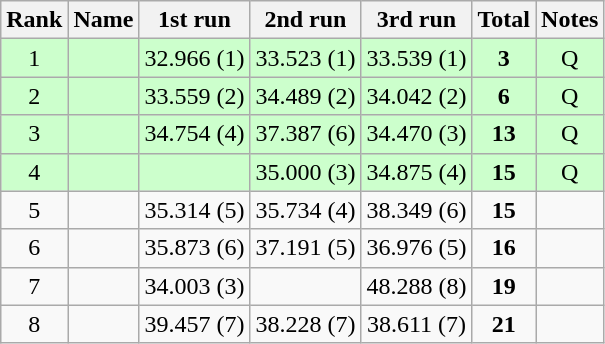<table class="sortable wikitable" style="text-align:center;">
<tr>
<th>Rank</th>
<th>Name</th>
<th>1st run</th>
<th>2nd run</th>
<th>3rd run</th>
<th>Total</th>
<th>Notes</th>
</tr>
<tr bgcolor=ccffcc>
<td>1</td>
<td align=left></td>
<td>32.966 (1)</td>
<td>33.523 (1)</td>
<td>33.539 (1)</td>
<td><strong>3</strong></td>
<td>Q</td>
</tr>
<tr bgcolor=ccffcc>
<td>2</td>
<td align=left></td>
<td>33.559 (2)</td>
<td>34.489 (2)</td>
<td>34.042 (2)</td>
<td><strong>6</strong></td>
<td>Q</td>
</tr>
<tr bgcolor=ccffcc>
<td>3</td>
<td align=left></td>
<td>34.754 (4)</td>
<td>37.387 (6)</td>
<td>34.470 (3)</td>
<td><strong>13</strong></td>
<td>Q</td>
</tr>
<tr bgcolor=ccffcc>
<td>4</td>
<td align=left></td>
<td></td>
<td>35.000 (3)</td>
<td>34.875 (4)</td>
<td><strong>15</strong></td>
<td>Q</td>
</tr>
<tr>
<td>5</td>
<td align=left></td>
<td>35.314 (5)</td>
<td>35.734 (4)</td>
<td>38.349 (6)</td>
<td><strong>15</strong></td>
<td></td>
</tr>
<tr>
<td>6</td>
<td align=left></td>
<td>35.873 (6)</td>
<td>37.191 (5)</td>
<td>36.976 (5)</td>
<td><strong>16</strong></td>
<td></td>
</tr>
<tr>
<td>7</td>
<td align=left></td>
<td>34.003 (3)</td>
<td></td>
<td>48.288 (8)</td>
<td><strong>19</strong></td>
<td></td>
</tr>
<tr>
<td>8</td>
<td align=left></td>
<td>39.457 (7)</td>
<td>38.228 (7)</td>
<td>38.611 (7)</td>
<td><strong>21</strong></td>
<td></td>
</tr>
</table>
